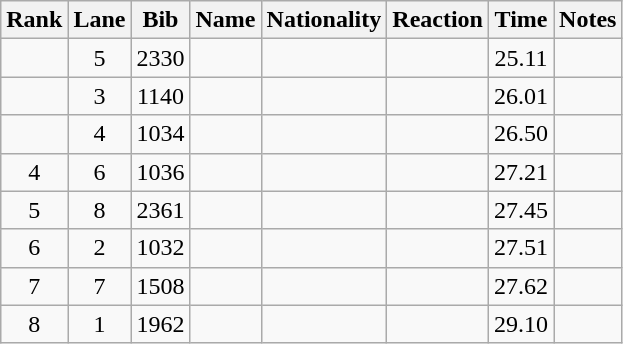<table class="wikitable sortable" style="text-align:center">
<tr>
<th>Rank</th>
<th>Lane</th>
<th>Bib</th>
<th>Name</th>
<th>Nationality</th>
<th>Reaction</th>
<th>Time</th>
<th>Notes</th>
</tr>
<tr>
<td></td>
<td>5</td>
<td>2330</td>
<td align=left></td>
<td align=left></td>
<td></td>
<td>25.11</td>
<td></td>
</tr>
<tr>
<td></td>
<td>3</td>
<td>1140</td>
<td align=left></td>
<td align=left></td>
<td></td>
<td>26.01</td>
<td></td>
</tr>
<tr>
<td></td>
<td>4</td>
<td>1034</td>
<td align=left></td>
<td align=left></td>
<td></td>
<td>26.50</td>
<td></td>
</tr>
<tr>
<td>4</td>
<td>6</td>
<td>1036</td>
<td align=left></td>
<td align=left></td>
<td></td>
<td>27.21</td>
<td></td>
</tr>
<tr>
<td>5</td>
<td>8</td>
<td>2361</td>
<td align=left></td>
<td align=left></td>
<td></td>
<td>27.45</td>
<td></td>
</tr>
<tr>
<td>6</td>
<td>2</td>
<td>1032</td>
<td align=left></td>
<td align=left></td>
<td></td>
<td>27.51</td>
<td></td>
</tr>
<tr>
<td>7</td>
<td>7</td>
<td>1508</td>
<td align=left></td>
<td align=left></td>
<td></td>
<td>27.62</td>
<td></td>
</tr>
<tr>
<td>8</td>
<td>1</td>
<td>1962</td>
<td align=left></td>
<td align=left></td>
<td></td>
<td>29.10</td>
<td></td>
</tr>
</table>
